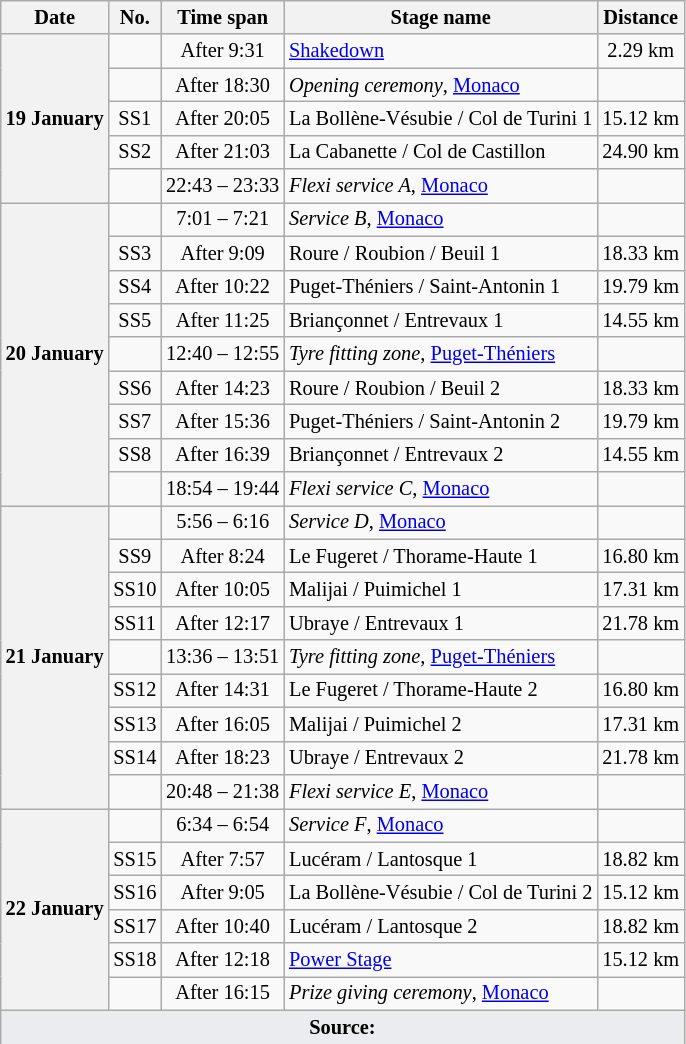<table class="wikitable" style="font-size: 85%;">
<tr>
<th>Date</th>
<th>No.</th>
<th>Time span</th>
<th>Stage name</th>
<th>Distance</th>
</tr>
<tr>
<th rowspan="5">19 January</th>
<td></td>
<td align="center">After 9:31</td>
<td><a href='#'>Shakedown</a></td>
<td align="center">2.29 km</td>
</tr>
<tr>
<td align="center"></td>
<td align="center">After 18:30</td>
<td><em>Opening ceremony</em>, <a href='#'>Monaco</a></td>
<td></td>
</tr>
<tr>
<td align="center">SS1</td>
<td align="center">After 20:05</td>
<td>La Bollène-Vésubie / Col de Turini 1</td>
<td align="center">15.12 km</td>
</tr>
<tr>
<td align="center">SS2</td>
<td align="center">After 21:03</td>
<td>La Cabanette / Col de Castillon</td>
<td align="center">24.90 km</td>
</tr>
<tr>
<td align="center"></td>
<td align="center">22:43 – 23:33</td>
<td><em>Flexi service A</em>, <a href='#'>Monaco</a></td>
<td></td>
</tr>
<tr>
<th rowspan="9">20 January</th>
<td align="center"></td>
<td align="center">7:01 – 7:21</td>
<td><em>Service B</em>, <a href='#'>Monaco</a></td>
<td></td>
</tr>
<tr>
<td align="center">SS3</td>
<td align="center">After 9:09</td>
<td>Roure / Roubion / Beuil 1</td>
<td align="center">18.33 km</td>
</tr>
<tr>
<td align="center">SS4</td>
<td align="center">After 10:22</td>
<td>Puget-Théniers / Saint-Antonin 1</td>
<td align="center">19.79 km</td>
</tr>
<tr>
<td align="center">SS5</td>
<td align="center">After 11:25</td>
<td>Briançonnet / Entrevaux 1</td>
<td align="center">14.55 km</td>
</tr>
<tr>
<td align="center"></td>
<td align="center">12:40 – 12:55</td>
<td><em>Tyre fitting zone</em>, <a href='#'>Puget-Théniers</a></td>
<td></td>
</tr>
<tr>
<td align="center">SS6</td>
<td align="center">After 14:23</td>
<td>Roure / Roubion / Beuil 2</td>
<td align="center">18.33 km</td>
</tr>
<tr>
<td align="center">SS7</td>
<td align="center">After 15:36</td>
<td>Puget-Théniers / Saint-Antonin 2</td>
<td align="center">19.79 km</td>
</tr>
<tr>
<td align="center">SS8</td>
<td align="center">After 16:39</td>
<td>Briançonnet / Entrevaux 2</td>
<td align="center">14.55 km</td>
</tr>
<tr>
<td align="center"></td>
<td align="center">18:54 – 19:44</td>
<td><em>Flexi service C</em>, <a href='#'>Monaco</a></td>
<td></td>
</tr>
<tr>
<th rowspan="9">21 January</th>
<td align="center"></td>
<td align="center">5:56 – 6:16</td>
<td><em>Service D</em>, <a href='#'>Monaco</a></td>
<td></td>
</tr>
<tr>
<td align="center">SS9</td>
<td align="center">After 8:24</td>
<td>Le Fugeret / Thorame-Haute 1</td>
<td align="center">16.80 km</td>
</tr>
<tr>
<td align="center">SS10</td>
<td align="center">After 10:05</td>
<td>Malijai / Puimichel 1</td>
<td align="center">17.31 km</td>
</tr>
<tr>
<td align="center">SS11</td>
<td align="center">After 12:17</td>
<td>Ubraye / Entrevaux 1</td>
<td align="center">21.78 km</td>
</tr>
<tr>
<td align="center"></td>
<td align="center">13:36 – 13:51</td>
<td><em>Tyre fitting zone</em>, <a href='#'>Puget-Théniers</a></td>
<td></td>
</tr>
<tr>
<td align="center">SS12</td>
<td align="center">After 14:31</td>
<td>Le Fugeret / Thorame-Haute 2</td>
<td align="center">16.80 km</td>
</tr>
<tr>
<td align="center">SS13</td>
<td align="center">After 16:05</td>
<td>Malijai / Puimichel 2</td>
<td align="center">17.31 km</td>
</tr>
<tr>
<td align="center">SS14</td>
<td align="center">After 18:23</td>
<td>Ubraye / Entrevaux 2</td>
<td align="center">21.78 km</td>
</tr>
<tr>
<td align="center"></td>
<td align="center">20:48 – 21:38</td>
<td><em>Flexi service E</em>, <a href='#'>Monaco</a></td>
<td></td>
</tr>
<tr>
<th rowspan="6">22 January</th>
<td align="center"></td>
<td align="center">6:34 – 6:54</td>
<td><em>Service F</em>, <a href='#'>Monaco</a></td>
<td></td>
</tr>
<tr>
<td align="center">SS15</td>
<td align="center">After 7:57</td>
<td>Lucéram / Lantosque 1</td>
<td align="center">18.82 km</td>
</tr>
<tr>
<td align="center">SS16</td>
<td align="center">After 9:05</td>
<td>La Bollène-Vésubie / Col de Turini 2</td>
<td align="center">15.12 km</td>
</tr>
<tr>
<td align="center">SS17</td>
<td align="center">After 10:40</td>
<td>Lucéram / Lantosque 2</td>
<td align="center">18.82 km</td>
</tr>
<tr>
<td align="center">SS18</td>
<td align="center">After 12:18</td>
<td><a href='#'>Power Stage</a></td>
<td align="center">15.12 km</td>
</tr>
<tr>
<td align="center"></td>
<td align="center">After 16:15</td>
<td><em>Prize giving ceremony</em>, <a href='#'>Monaco</a></td>
<td></td>
</tr>
<tr>
<td style="background-color:#EAECF0; text-align:center" colspan="6"><strong>Source:</strong></td>
</tr>
</table>
